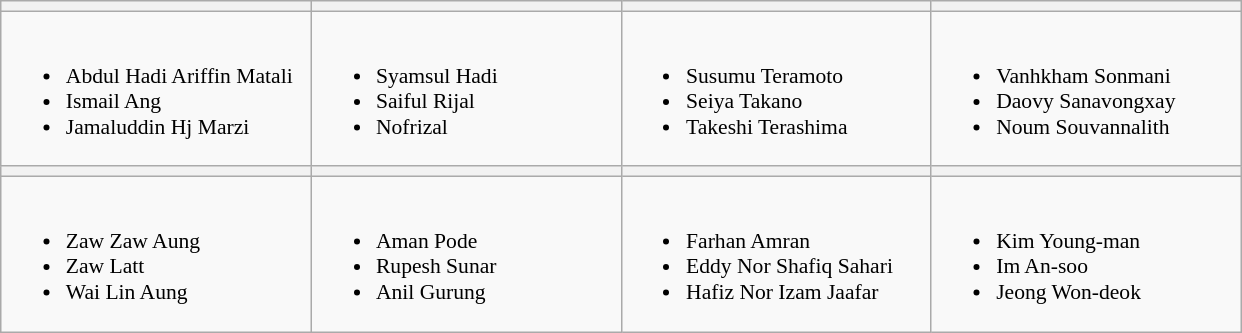<table class="wikitable" style="font-size:90%">
<tr>
<th width=200></th>
<th width=200></th>
<th width=200></th>
<th width=200></th>
</tr>
<tr>
<td valign=top><br><ul><li>Abdul Hadi Ariffin Matali</li><li>Ismail Ang</li><li>Jamaluddin Hj Marzi</li></ul></td>
<td valign=top><br><ul><li>Syamsul Hadi</li><li>Saiful Rijal</li><li>Nofrizal</li></ul></td>
<td valign=top><br><ul><li>Susumu Teramoto</li><li>Seiya Takano</li><li>Takeshi Terashima</li></ul></td>
<td valign=top><br><ul><li>Vanhkham Sonmani</li><li>Daovy Sanavongxay</li><li>Noum Souvannalith</li></ul></td>
</tr>
<tr>
<th></th>
<th></th>
<th></th>
<th></th>
</tr>
<tr>
<td valign=top><br><ul><li>Zaw Zaw Aung</li><li>Zaw Latt</li><li>Wai Lin Aung</li></ul></td>
<td valign=top><br><ul><li>Aman Pode</li><li>Rupesh Sunar</li><li>Anil Gurung</li></ul></td>
<td valign=top><br><ul><li>Farhan Amran</li><li>Eddy Nor Shafiq Sahari</li><li>Hafiz Nor Izam Jaafar</li></ul></td>
<td valign=top><br><ul><li>Kim Young-man</li><li>Im An-soo</li><li>Jeong Won-deok</li></ul></td>
</tr>
</table>
